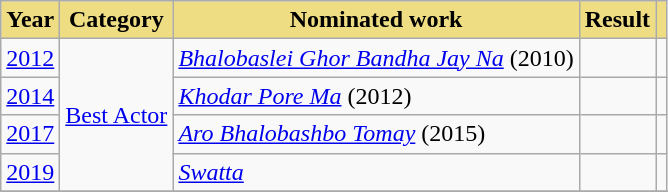<table class="wikitable" style="width=80%;">
<tr>
<th style="background:#EEDD82;">Year</th>
<th style="background:#EEDD82;">Category</th>
<th style="background:#EEDD82;">Nominated work</th>
<th style="background:#EEDD82;">Result</th>
<th style="background:#EEDD82;"></th>
</tr>
<tr>
<td><a href='#'>2012</a></td>
<td rowspan="4"><a href='#'>Best Actor</a></td>
<td><em><a href='#'>Bhalobaslei Ghor Bandha Jay Na</a></em> (2010)</td>
<td></td>
<td></td>
</tr>
<tr>
<td><a href='#'>2014</a></td>
<td><em><a href='#'>Khodar Pore Ma</a></em> (2012)</td>
<td></td>
<td></td>
</tr>
<tr>
<td><a href='#'>2017</a></td>
<td><em><a href='#'>Aro Bhalobashbo Tomay</a></em> (2015)</td>
<td></td>
<td></td>
</tr>
<tr>
<td><a href='#'>2019</a></td>
<td><em><a href='#'>Swatta</a></em></td>
<td></td>
<td></td>
</tr>
<tr>
</tr>
</table>
